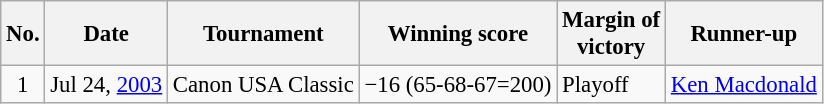<table class="wikitable" style="font-size:95%;">
<tr>
<th>No.</th>
<th>Date</th>
<th>Tournament</th>
<th>Winning score</th>
<th>Margin of<br>victory</th>
<th>Runner-up</th>
</tr>
<tr>
<td align=center>1</td>
<td align=right>Jul 24, <a href='#'>2003</a></td>
<td>Canon USA Classic</td>
<td>−16 (65-68-67=200)</td>
<td>Playoff</td>
<td> <a href='#'>Ken Macdonald</a></td>
</tr>
</table>
